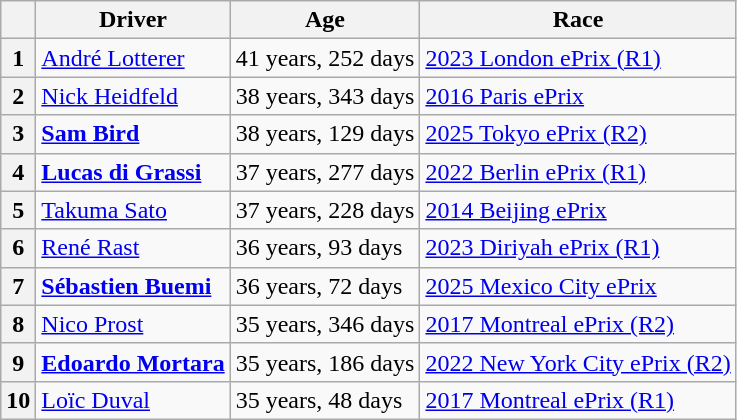<table class="wikitable">
<tr>
<th></th>
<th>Driver</th>
<th>Age</th>
<th>Race</th>
</tr>
<tr>
<th>1</th>
<td align=left> <a href='#'>André Lotterer</a></td>
<td>41 years, 252 days</td>
<td><a href='#'>2023 London ePrix (R1)</a></td>
</tr>
<tr>
<th>2</th>
<td align=left> <a href='#'>Nick Heidfeld</a></td>
<td>38 years, 343 days</td>
<td><a href='#'>2016 Paris ePrix</a></td>
</tr>
<tr>
<th>3</th>
<td align=left> <strong><a href='#'>Sam Bird</a></strong></td>
<td>38 years, 129 days</td>
<td><a href='#'>2025 Tokyo ePrix (R2)</a></td>
</tr>
<tr>
<th>4</th>
<td align=left> <strong><a href='#'>Lucas di Grassi</a></strong></td>
<td>37 years, 277 days</td>
<td><a href='#'>2022 Berlin ePrix (R1)</a></td>
</tr>
<tr>
<th>5</th>
<td align=left> <a href='#'>Takuma Sato</a></td>
<td>37 years, 228 days</td>
<td><a href='#'>2014 Beijing ePrix</a></td>
</tr>
<tr>
<th>6</th>
<td align=left> <a href='#'>René Rast</a></td>
<td>36 years, 93 days</td>
<td><a href='#'>2023 Diriyah ePrix (R1)</a></td>
</tr>
<tr>
<th>7</th>
<td align=left> <strong><a href='#'>Sébastien Buemi</a></strong></td>
<td>36 years, 72 days</td>
<td><a href='#'>2025 Mexico City ePrix</a></td>
</tr>
<tr>
<th>8</th>
<td align=left> <a href='#'>Nico Prost</a></td>
<td>35 years, 346 days</td>
<td><a href='#'>2017 Montreal ePrix (R2)</a></td>
</tr>
<tr>
<th>9</th>
<td align=left> <strong><a href='#'>Edoardo Mortara</a></strong></td>
<td>35 years, 186 days</td>
<td><a href='#'>2022 New York City ePrix (R2)</a></td>
</tr>
<tr>
<th>10</th>
<td align=left> <a href='#'>Loïc Duval</a></td>
<td>35 years, 48 days</td>
<td><a href='#'>2017 Montreal ePrix (R1)</a></td>
</tr>
</table>
